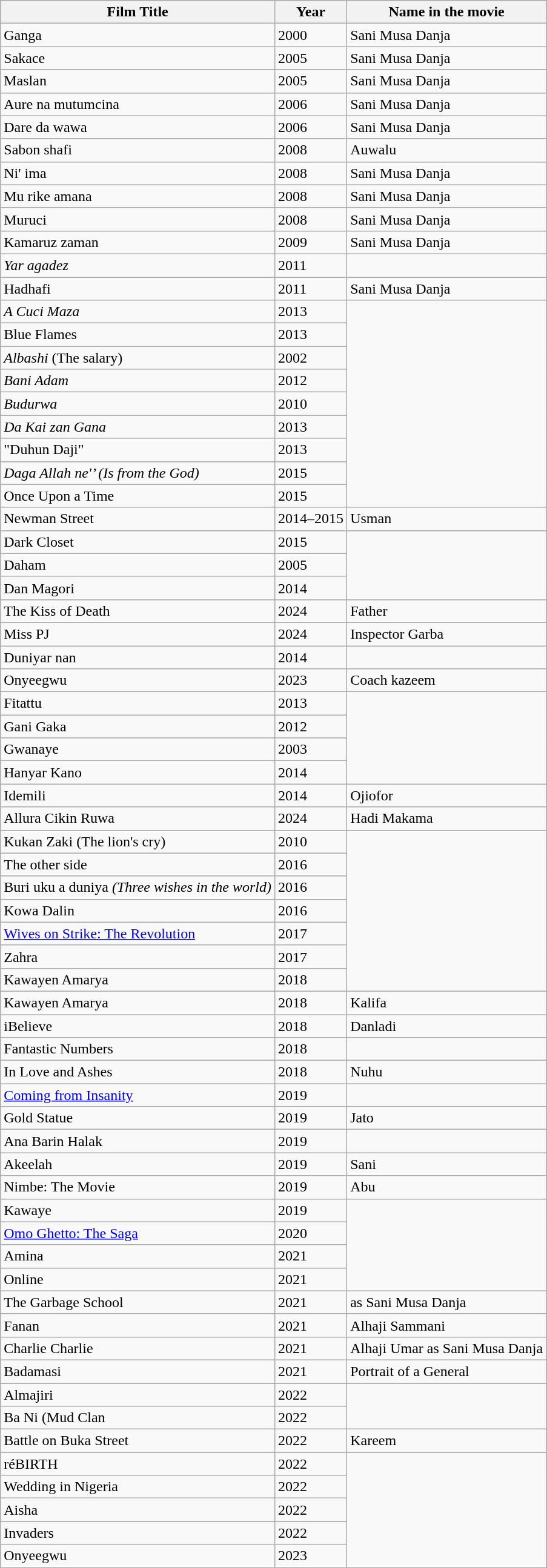<table class="wikitable">
<tr>
<th>Film Title</th>
<th>Year</th>
<th>Name in the movie</th>
</tr>
<tr>
<td>Ganga</td>
<td>2000</td>
<td>Sani Musa Danja</td>
</tr>
<tr>
<td>Sakace</td>
<td>2005</td>
<td>Sani Musa Danja</td>
</tr>
<tr>
<td>Maslan</td>
<td>2005</td>
<td>Sani Musa Danja</td>
</tr>
<tr>
<td>Aure na mutumcina</td>
<td>2006</td>
<td>Sani Musa Danja</td>
</tr>
<tr>
<td>Dare da wawa</td>
<td>2006</td>
<td>Sani Musa Danja</td>
</tr>
<tr>
<td>Sabon shafi</td>
<td>2008</td>
<td>Auwalu</td>
</tr>
<tr>
<td>Ni' ima</td>
<td>2008</td>
<td>Sani Musa Danja</td>
</tr>
<tr>
<td>Mu rike amana</td>
<td>2008</td>
<td>Sani Musa Danja</td>
</tr>
<tr>
<td>Muruci</td>
<td>2008</td>
<td>Sani Musa Danja</td>
</tr>
<tr>
<td>Kamaruz zaman</td>
<td>2009</td>
<td>Sani Musa Danja</td>
</tr>
<tr>
<td><em>Yar agadez</em></td>
<td>2011</td>
</tr>
<tr>
<td>Hadhafi</td>
<td>2011</td>
<td>Sani Musa Danja</td>
</tr>
<tr>
<td><em>A Cuci Maza</em></td>
<td>2013</td>
</tr>
<tr>
<td>Blue Flames</td>
<td>2013</td>
</tr>
<tr>
<td><em>Albashi</em> (The salary)</td>
<td>2002</td>
</tr>
<tr>
<td><em>Bani Adam</em></td>
<td>2012</td>
</tr>
<tr>
<td><em>Budurwa</em></td>
<td>2010</td>
</tr>
<tr>
<td><em>Da Kai zan Gana</em></td>
<td>2013</td>
</tr>
<tr>
<td>"Duhun Daji"</td>
<td>2013</td>
</tr>
<tr>
<td><em>Daga Allah ne'’ (Is from the God)</td>
<td>2015</td>
</tr>
<tr>
<td>Once Upon a Time</td>
<td>2015</td>
</tr>
<tr>
<td>Newman Street</td>
<td>2014–2015</td>
<td>Usman</td>
</tr>
<tr>
<td>Dark Closet</td>
<td>2015</td>
</tr>
<tr>
<td></em>Daham<em></td>
<td>2005</td>
</tr>
<tr>
<td></em>Dan Magori<em></td>
<td>2014</td>
</tr>
<tr>
<td>The Kiss of Death</td>
<td>2024</td>
<td>Father</td>
</tr>
<tr>
<td>Miss PJ</td>
<td>2024</td>
<td>Inspector Garba</td>
</tr>
<tr>
<td></em>Duniyar nan<em></td>
<td>2014</td>
</tr>
<tr>
<td>Onyeegwu</td>
<td>2023</td>
<td>Coach kazeem</td>
</tr>
<tr>
<td></em>Fitattu<em></td>
<td>2013</td>
</tr>
<tr>
<td></em>Gani Gaka<em></td>
<td>2012</td>
</tr>
<tr>
<td></em>Gwanaye<em></td>
<td>2003</td>
</tr>
<tr>
<td></em>Hanyar Kano<em></td>
<td>2014</td>
</tr>
<tr>
<td>Idemili</td>
<td>2014</td>
<td>Ojiofor</td>
</tr>
<tr>
<td>Allura Cikin Ruwa</td>
<td>2024</td>
<td>Hadi Makama</td>
</tr>
<tr>
<td>Kukan Zaki (The lion's cry)</td>
<td>2010</td>
</tr>
<tr>
<td></em>The other side<em></td>
<td>2016</td>
</tr>
<tr>
<td></em>Buri uku a duniya<em> (Three wishes in the world)</td>
<td>2016</td>
</tr>
<tr>
<td>Kowa Dalin</td>
<td>2016</td>
</tr>
<tr>
<td></em><a href='#'>Wives on Strike: The Revolution</a><em></td>
<td>2017</td>
</tr>
<tr>
<td>Zahra</td>
<td>2017</td>
</tr>
<tr>
<td></em>Kawayen Amarya<em></td>
<td>2018</td>
</tr>
<tr>
<td>Kawayen Amarya</td>
<td>2018</td>
<td>Kalifa</td>
</tr>
<tr>
<td>iBelieve</td>
<td>2018</td>
<td>Danladi</td>
</tr>
<tr>
<td>Fantastic Numbers</td>
<td>2018</td>
</tr>
<tr>
<td>In Love and Ashes</td>
<td>2018</td>
<td>Nuhu</td>
</tr>
<tr>
<td></em><a href='#'>Coming from Insanity</a><em></td>
<td>2019</td>
</tr>
<tr>
<td>Gold Statue</td>
<td>2019</td>
<td>Jato</td>
</tr>
<tr>
<td>Ana Barin Halak</td>
<td>2019</td>
</tr>
<tr>
<td>Akeelah</td>
<td>2019</td>
<td>Sani</td>
</tr>
<tr>
<td>Nimbe: The Movie</td>
<td>2019</td>
<td>Abu</td>
</tr>
<tr>
<td>Kawaye</td>
<td>2019</td>
</tr>
<tr>
<td></em><a href='#'>Omo Ghetto: The Saga</a><em></td>
<td>2020</td>
</tr>
<tr>
<td></em>Amina<em></td>
<td>2021</td>
</tr>
<tr>
<td>Online</td>
<td>2021</td>
</tr>
<tr>
<td>The Garbage School</td>
<td>2021</td>
<td>as Sani Musa Danja</td>
</tr>
<tr>
<td>Fanan</td>
<td>2021</td>
<td>Alhaji Sammani</td>
</tr>
<tr>
<td>Charlie Charlie</td>
<td>2021</td>
<td>Alhaji Umar as Sani Musa Danja</td>
</tr>
<tr>
<td>Badamasi</td>
<td>2021</td>
<td>Portrait of a General</td>
</tr>
<tr>
<td></em>Almajiri<em></td>
<td>2022</td>
</tr>
<tr>
<td>Ba Ni (Mud Clan</td>
<td>2022</td>
</tr>
<tr>
<td>Battle on Buka Street</td>
<td>2022</td>
<td>Kareem</td>
</tr>
<tr>
<td>réBIRTH</td>
<td>2022</td>
</tr>
<tr>
<td>Wedding in Nigeria</td>
<td>2022</td>
</tr>
<tr>
<td>Aisha</td>
<td>2022</td>
</tr>
<tr>
<td>Invaders</td>
<td>2022</td>
</tr>
<tr>
<td></em>Onyeegwu<em></td>
<td>2023</td>
</tr>
</table>
